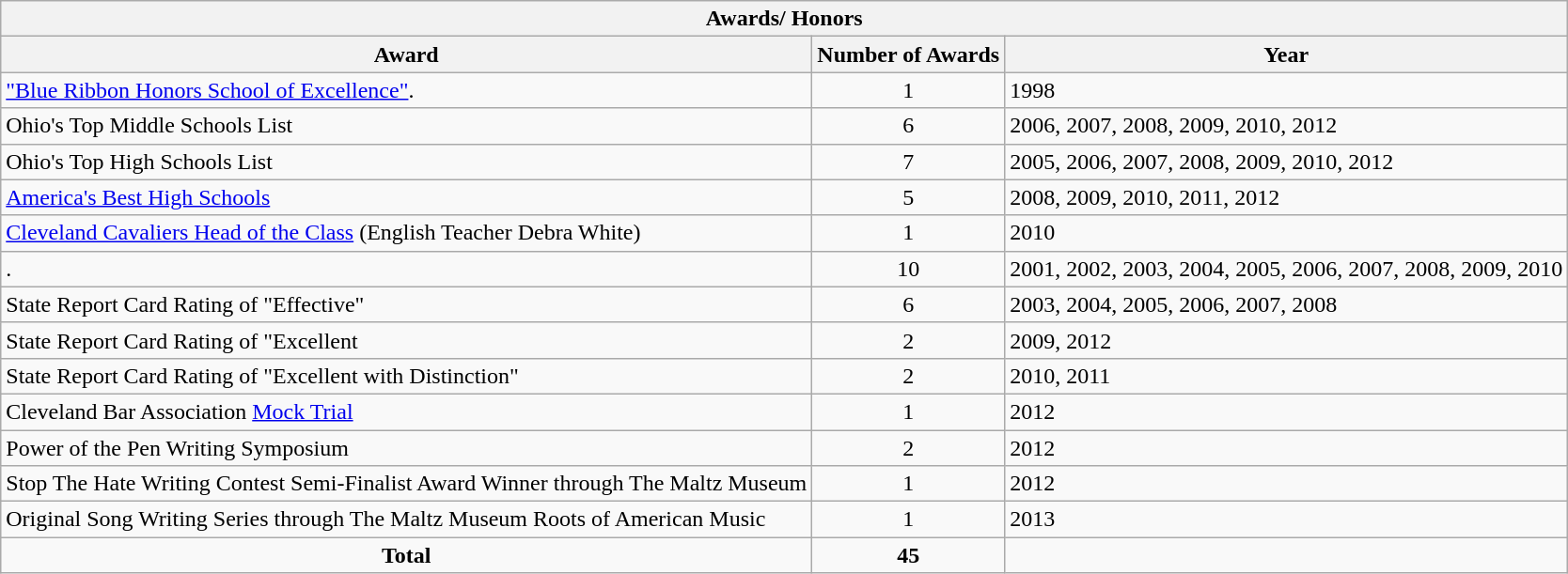<table class="wikitable">
<tr>
<th colspan="3">Awards/ Honors</th>
</tr>
<tr>
<th>Award</th>
<th>Number of Awards</th>
<th>Year</th>
</tr>
<tr>
<td><a href='#'>"Blue Ribbon Honors School of Excellence"</a>.</td>
<td align="center">1</td>
<td>1998</td>
</tr>
<tr>
<td>Ohio's Top Middle Schools List</td>
<td align="center">6</td>
<td>2006, 2007, 2008, 2009, 2010, 2012</td>
</tr>
<tr>
<td>Ohio's Top High Schools List</td>
<td align="center">7</td>
<td>2005, 2006, 2007, 2008, 2009, 2010, 2012</td>
</tr>
<tr>
<td><a href='#'>America's Best High Schools</a></td>
<td align="center">5</td>
<td>2008, 2009, 2010, 2011, 2012</td>
</tr>
<tr>
<td><a href='#'>Cleveland Cavaliers Head of the Class</a> (English Teacher Debra White)</td>
<td align="center">1</td>
<td>2010</td>
</tr>
<tr>
<td>.</td>
<td align="center">10</td>
<td>2001, 2002, 2003, 2004, 2005, 2006, 2007, 2008, 2009, 2010</td>
</tr>
<tr>
<td>State Report Card Rating of "Effective"</td>
<td align="center">6</td>
<td>2003, 2004, 2005, 2006, 2007, 2008</td>
</tr>
<tr>
<td>State Report Card Rating of "Excellent</td>
<td align="center">2</td>
<td>2009, 2012</td>
</tr>
<tr>
<td>State Report Card Rating of "Excellent with Distinction"</td>
<td align="center">2</td>
<td>2010, 2011</td>
</tr>
<tr>
<td>Cleveland Bar Association <a href='#'>Mock Trial</a></td>
<td align="center">1</td>
<td>2012</td>
</tr>
<tr>
<td>Power of the Pen Writing Symposium</td>
<td align="center">2</td>
<td>2012</td>
</tr>
<tr>
<td>Stop The Hate Writing Contest Semi-Finalist Award Winner through The Maltz Museum</td>
<td align="center">1</td>
<td>2012</td>
</tr>
<tr>
<td>Original Song Writing Series through The Maltz Museum Roots of American Music</td>
<td align="center">1</td>
<td>2013</td>
</tr>
<tr>
<td align="center" colspan="1"><strong>Total</strong></td>
<td align="center"><strong>45</strong></td>
<td></td>
</tr>
</table>
